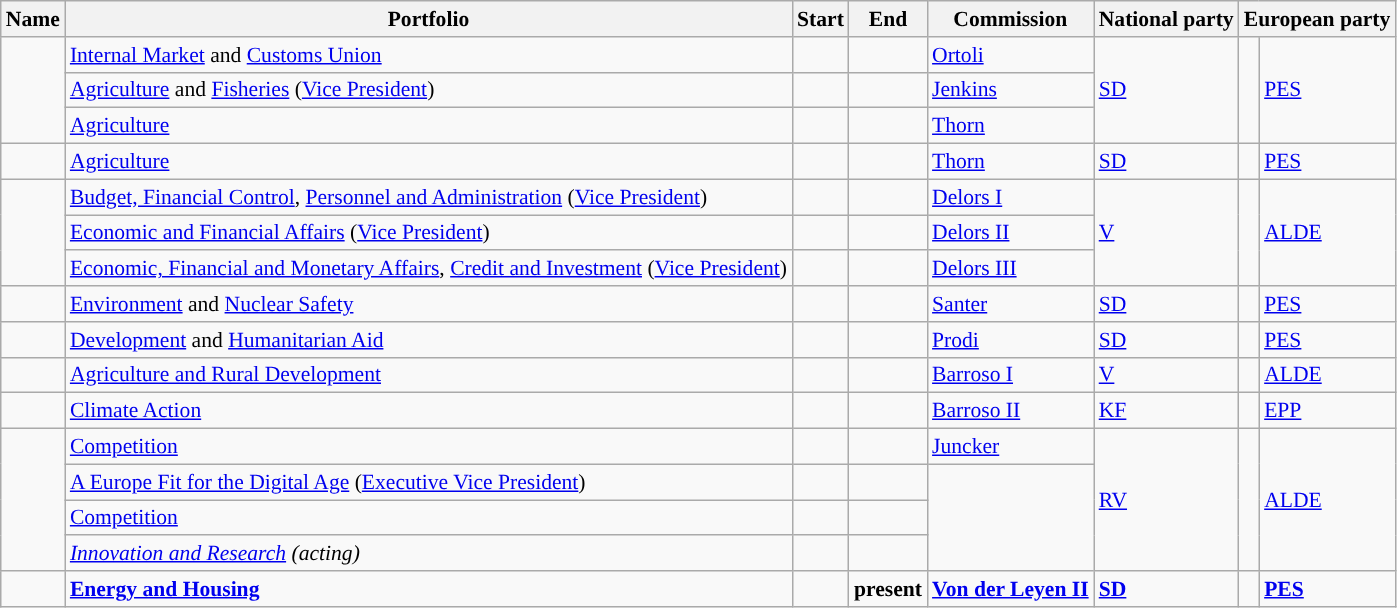<table class="wikitable sortable" style="font-size: 90%;">
<tr>
<th>Name</th>
<th>Portfolio</th>
<th>Start</th>
<th>End</th>
<th>Commission</th>
<th>National party</th>
<th colspan=2>European party</th>
</tr>
<tr>
<td rowspan=3></td>
<td><a href='#'>Internal Market</a> and <a href='#'>Customs Union</a></td>
<td></td>
<td></td>
<td><a href='#'>Ortoli</a></td>
<td rowspan=3><a href='#'>SD</a></td>
<td rowspan=3 style="background:"></td>
<td rowspan=3><a href='#'>PES</a></td>
</tr>
<tr>
<td><a href='#'>Agriculture</a> and <a href='#'>Fisheries</a> (<a href='#'>Vice President</a>)</td>
<td></td>
<td></td>
<td><a href='#'>Jenkins</a></td>
</tr>
<tr>
<td><a href='#'>Agriculture</a></td>
<td></td>
<td></td>
<td><a href='#'>Thorn</a></td>
</tr>
<tr>
<td></td>
<td><a href='#'>Agriculture</a></td>
<td></td>
<td></td>
<td><a href='#'>Thorn</a></td>
<td><a href='#'>SD</a></td>
<td style="background:"></td>
<td><a href='#'>PES</a></td>
</tr>
<tr>
<td rowspan=3></td>
<td><a href='#'>Budget, Financial Control</a>, <a href='#'>Personnel and Administration</a> (<a href='#'>Vice President</a>)</td>
<td></td>
<td></td>
<td><a href='#'>Delors I</a></td>
<td rowspan=3><a href='#'>V</a></td>
<td rowspan=3 style="background:"></td>
<td rowspan=3><a href='#'>ALDE</a></td>
</tr>
<tr>
<td><a href='#'>Economic and Financial Affairs</a> (<a href='#'>Vice President</a>)</td>
<td></td>
<td></td>
<td><a href='#'>Delors II</a></td>
</tr>
<tr>
<td><a href='#'>Economic, Financial and Monetary Affairs</a>, <a href='#'>Credit and Investment</a> (<a href='#'>Vice President</a>)</td>
<td></td>
<td></td>
<td><a href='#'>Delors III</a></td>
</tr>
<tr>
<td></td>
<td><a href='#'>Environment</a> and <a href='#'>Nuclear Safety</a></td>
<td></td>
<td></td>
<td><a href='#'>Santer</a></td>
<td><a href='#'>SD</a></td>
<td style="background:"></td>
<td><a href='#'>PES</a></td>
</tr>
<tr>
<td></td>
<td><a href='#'>Development</a> and <a href='#'>Humanitarian Aid</a></td>
<td></td>
<td></td>
<td><a href='#'>Prodi</a></td>
<td><a href='#'>SD</a></td>
<td style="background:"></td>
<td><a href='#'>PES</a></td>
</tr>
<tr>
<td></td>
<td><a href='#'>Agriculture and Rural Development</a></td>
<td></td>
<td></td>
<td><a href='#'>Barroso I</a></td>
<td><a href='#'>V</a></td>
<td style="background:"></td>
<td><a href='#'>ALDE</a></td>
</tr>
<tr>
<td></td>
<td><a href='#'>Climate Action</a></td>
<td></td>
<td></td>
<td><a href='#'>Barroso II</a></td>
<td><a href='#'>KF</a></td>
<td style="background:"></td>
<td><a href='#'>EPP</a></td>
</tr>
<tr>
<td rowspan=4></td>
<td><a href='#'>Competition</a></td>
<td></td>
<td></td>
<td><a href='#'>Juncker</a></td>
<td rowspan=4><a href='#'>RV</a></td>
<td rowspan=4 style="background:"></td>
<td rowspan=4><a href='#'>ALDE</a></td>
</tr>
<tr>
<td><a href='#'>A Europe Fit for the Digital Age</a> (<a href='#'>Executive Vice President</a>)</td>
<td></td>
<td></td>
<td rowspan=3></td>
</tr>
<tr>
<td><a href='#'>Competition</a></td>
<td></td>
<td></td>
</tr>
<tr>
<td><em><a href='#'>Innovation and Research</a> (acting)</em></td>
<td><em></em></td>
<td><em></em></td>
</tr>
<tr>
<td><strong></strong></td>
<td><strong><a href='#'>Energy and Housing</a></strong></td>
<td><strong></strong></td>
<td><strong>present</strong></td>
<td><strong><a href='#'>Von der Leyen II</a></strong></td>
<td><strong><a href='#'>SD</a></strong></td>
<td style="background:"></td>
<td><strong><a href='#'>PES</a></strong></td>
</tr>
</table>
